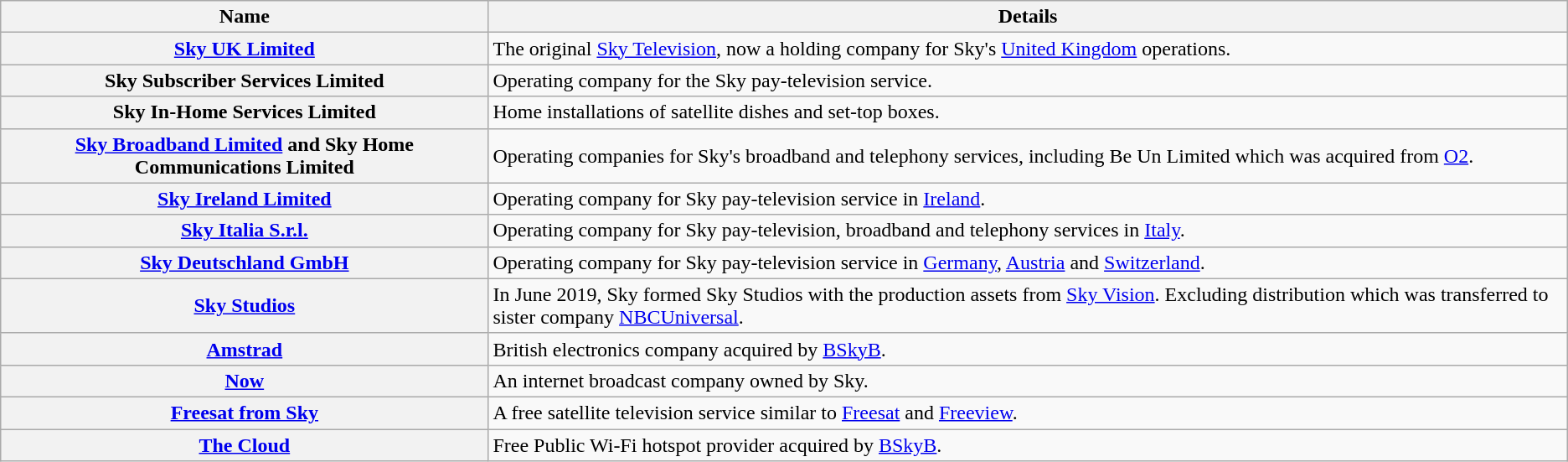<table class="wikitable">
<tr>
<th scope="col">Name</th>
<th scope="col">Details</th>
</tr>
<tr>
<th scope="row"><a href='#'>Sky UK Limited</a></th>
<td>The original <a href='#'>Sky Television</a>, now a holding company for Sky's <a href='#'>United Kingdom</a> operations.</td>
</tr>
<tr>
<th scope="row">Sky Subscriber Services Limited</th>
<td>Operating company for the Sky pay-television service.</td>
</tr>
<tr>
<th scope="row">Sky In-Home Services Limited</th>
<td>Home installations of satellite dishes and set-top boxes.</td>
</tr>
<tr>
<th scope="row"><a href='#'>Sky Broadband Limited</a> and Sky Home Communications Limited</th>
<td>Operating companies for Sky's broadband and telephony services, including Be Un Limited which was acquired from <a href='#'>O2</a>.</td>
</tr>
<tr>
<th scope="row"><a href='#'>Sky Ireland Limited</a></th>
<td>Operating company for Sky pay-television service in <a href='#'>Ireland</a>.</td>
</tr>
<tr>
<th scope="row"><a href='#'>Sky Italia S.r.l.</a></th>
<td>Operating company for Sky pay-television, broadband and telephony services in <a href='#'>Italy</a>.</td>
</tr>
<tr>
<th scope="row"><a href='#'>Sky Deutschland GmbH</a></th>
<td>Operating company for Sky pay-television service in <a href='#'>Germany</a>, <a href='#'>Austria</a> and <a href='#'>Switzerland</a>.</td>
</tr>
<tr>
<th scope="row"><a href='#'>Sky Studios</a></th>
<td>In June 2019, Sky formed Sky Studios with the production assets from <a href='#'>Sky Vision</a>. Excluding distribution which was transferred to sister company <a href='#'>NBCUniversal</a>.</td>
</tr>
<tr>
<th scope="row"><a href='#'>Amstrad</a></th>
<td>British electronics company acquired by <a href='#'>BSkyB</a>.</td>
</tr>
<tr>
<th scope="row"><a href='#'>Now</a></th>
<td>An internet broadcast company owned by Sky.</td>
</tr>
<tr>
<th scope="row"><a href='#'>Freesat from Sky</a></th>
<td>A free satellite television service similar to <a href='#'>Freesat</a> and <a href='#'>Freeview</a>.</td>
</tr>
<tr>
<th scope="row"><a href='#'>The Cloud</a></th>
<td>Free Public Wi-Fi hotspot provider acquired by <a href='#'>BSkyB</a>.</td>
</tr>
</table>
